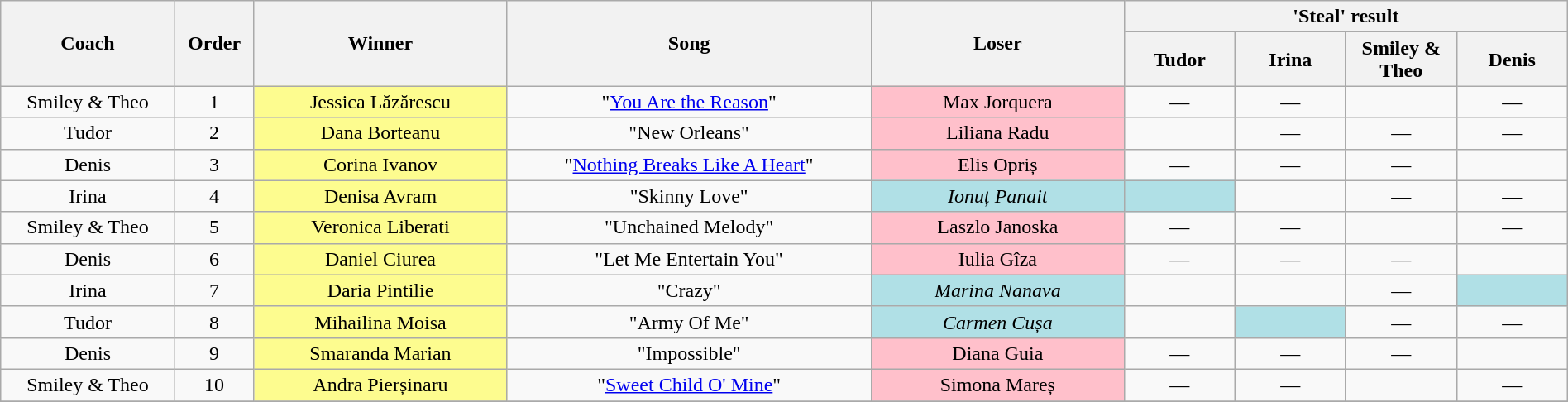<table class="wikitable" style="text-align: center; width:100%;">
<tr>
<th rowspan="2" style="width:11%;">Coach</th>
<th rowspan="2" style="width:05%;">Order</th>
<th rowspan="2" style="width:16%;">Winner</th>
<th rowspan="2" style="width:23%;">Song</th>
<th rowspan="2" style="width:16%;">Loser</th>
<th colspan="4" style="width:28%;">'Steal' result</th>
</tr>
<tr>
<th style="width:07%;">Tudor</th>
<th style="width:07%;">Irina</th>
<th style="width:07%;">Smiley & Theo</th>
<th style="width:07%;">Denis</th>
</tr>
<tr>
<td>Smiley & Theo</td>
<td>1</td>
<td bgcolor="#fdfc8f">Jessica Lăzărescu</td>
<td>"<a href='#'>You Are the Reason</a>"</td>
<td bgcolor="pink">Max Jorquera</td>
<td>—</td>
<td>—</td>
<td></td>
<td>—</td>
</tr>
<tr>
<td>Tudor</td>
<td>2</td>
<td bgcolor="#fdfc8f">Dana Borteanu</td>
<td>"New Orleans"</td>
<td bgcolor="pink">Liliana Radu</td>
<td></td>
<td>—</td>
<td>—</td>
<td>—</td>
</tr>
<tr>
<td>Denis</td>
<td>3</td>
<td bgcolor="#fdfc8f">Corina Ivanov</td>
<td>"<a href='#'>Nothing Breaks Like A Heart</a>"</td>
<td bgcolor="pink">Elis Opriș</td>
<td>—</td>
<td>—</td>
<td>—</td>
<td></td>
</tr>
<tr>
<td>Irina</td>
<td>4</td>
<td bgcolor="#fdfc8f">Denisa Avram</td>
<td>"Skinny Love"</td>
<td bgcolor="#b0e0e6"><em>Ionuț Panait</em></td>
<td bgcolor="#b0e0e6"><strong></strong></td>
<td></td>
<td>—</td>
<td>—</td>
</tr>
<tr>
<td>Smiley & Theo</td>
<td>5</td>
<td bgcolor="#fdfc8f">Veronica Liberati</td>
<td>"Unchained Melody"</td>
<td bgcolor="pink">Laszlo Janoska</td>
<td>—</td>
<td>—</td>
<td></td>
<td>—</td>
</tr>
<tr>
<td>Denis</td>
<td>6</td>
<td bgcolor="#fdfc8f">Daniel Ciurea</td>
<td>"Let Me Entertain You"</td>
<td bgcolor="pink">Iulia Gîza</td>
<td>—</td>
<td>—</td>
<td>—</td>
<td></td>
</tr>
<tr>
<td>Irina</td>
<td>7</td>
<td bgcolor="#fdfc8f">Daria Pintilie</td>
<td>"Crazy"</td>
<td bgcolor="#b0e0e6"><em>Marina Nanava</em></td>
<td><strong></strong></td>
<td></td>
<td>—</td>
<td bgcolor="#b0e0e6"><strong></strong></td>
</tr>
<tr>
<td>Tudor</td>
<td>8</td>
<td bgcolor="#fdfc8f">Mihailina Moisa</td>
<td>"Army Of Me"</td>
<td bgcolor="#b0e0e6"><em>Carmen Cușa</em></td>
<td></td>
<td bgcolor="#b0e0e6"><strong></strong></td>
<td>—</td>
<td>—</td>
</tr>
<tr>
<td>Denis</td>
<td>9</td>
<td bgcolor="#fdfc8f">Smaranda Marian</td>
<td>"Impossible"</td>
<td bgcolor="pink">Diana Guia</td>
<td>—</td>
<td>—</td>
<td>—</td>
<td></td>
</tr>
<tr>
<td>Smiley & Theo</td>
<td>10</td>
<td bgcolor="#fdfc8f">Andra Pierșinaru</td>
<td>"<a href='#'>Sweet Child O' Mine</a>"</td>
<td bgcolor="pink">Simona Mareș</td>
<td>—</td>
<td>—</td>
<td></td>
<td>—</td>
</tr>
<tr>
</tr>
</table>
